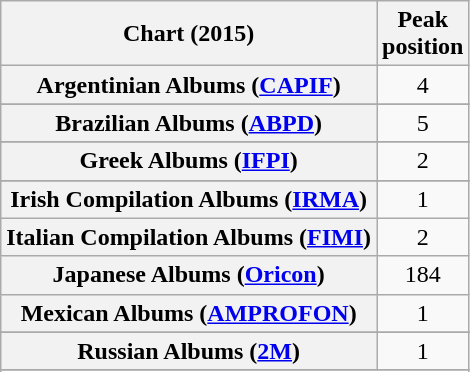<table class="wikitable sortable plainrowheaders" style="text-align:center">
<tr>
<th scope="col">Chart (2015)</th>
<th scope="col">Peak<br> position</th>
</tr>
<tr>
<th scope="row">Argentinian Albums (<a href='#'>CAPIF</a>)</th>
<td>4</td>
</tr>
<tr>
</tr>
<tr>
</tr>
<tr>
</tr>
<tr>
</tr>
<tr>
<th scope="row">Brazilian Albums (<a href='#'>ABPD</a>)</th>
<td>5</td>
</tr>
<tr>
</tr>
<tr>
</tr>
<tr>
</tr>
<tr>
</tr>
<tr>
</tr>
<tr>
</tr>
<tr>
</tr>
<tr>
<th scope="row">Greek Albums (<a href='#'>IFPI</a>)</th>
<td>2</td>
</tr>
<tr>
</tr>
<tr>
<th scope="row">Irish Compilation Albums (<a href='#'>IRMA</a>)</th>
<td>1</td>
</tr>
<tr>
<th scope="row">Italian Compilation Albums (<a href='#'>FIMI</a>)</th>
<td>2</td>
</tr>
<tr>
<th scope="row">Japanese Albums (<a href='#'>Oricon</a>)</th>
<td>184</td>
</tr>
<tr>
<th scope="row">Mexican Albums (<a href='#'>AMPROFON</a>)</th>
<td align="center">1</td>
</tr>
<tr>
</tr>
<tr>
</tr>
<tr>
</tr>
<tr>
<th scope="row">Russian Albums (<a href='#'>2M</a>)</th>
<td>1</td>
</tr>
<tr>
</tr>
<tr>
</tr>
<tr>
</tr>
<tr>
</tr>
<tr>
</tr>
<tr>
</tr>
</table>
